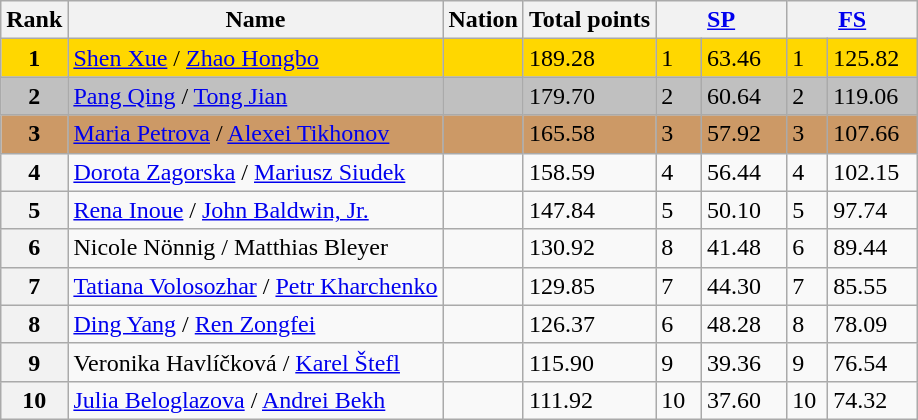<table class="wikitable">
<tr>
<th>Rank</th>
<th>Name</th>
<th>Nation</th>
<th>Total points</th>
<th colspan="2" width="80px"><a href='#'>SP</a></th>
<th colspan="2" width="80px"><a href='#'>FS</a></th>
</tr>
<tr bgcolor="gold">
<td align="center"><strong>1</strong></td>
<td><a href='#'>Shen Xue</a> / <a href='#'>Zhao Hongbo</a></td>
<td></td>
<td>189.28</td>
<td>1</td>
<td>63.46</td>
<td>1</td>
<td>125.82</td>
</tr>
<tr bgcolor="silver">
<td align="center"><strong>2</strong></td>
<td><a href='#'>Pang Qing</a> / <a href='#'>Tong Jian</a></td>
<td></td>
<td>179.70</td>
<td>2</td>
<td>60.64</td>
<td>2</td>
<td>119.06</td>
</tr>
<tr bgcolor="cc9966">
<td align="center"><strong>3</strong></td>
<td><a href='#'>Maria Petrova</a> / <a href='#'>Alexei Tikhonov</a></td>
<td></td>
<td>165.58</td>
<td>3</td>
<td>57.92</td>
<td>3</td>
<td>107.66</td>
</tr>
<tr>
<th>4</th>
<td><a href='#'>Dorota Zagorska</a> / <a href='#'>Mariusz Siudek</a></td>
<td></td>
<td>158.59</td>
<td>4</td>
<td>56.44</td>
<td>4</td>
<td>102.15</td>
</tr>
<tr>
<th>5</th>
<td><a href='#'>Rena Inoue</a> / <a href='#'>John Baldwin, Jr.</a></td>
<td></td>
<td>147.84</td>
<td>5</td>
<td>50.10</td>
<td>5</td>
<td>97.74</td>
</tr>
<tr>
<th>6</th>
<td>Nicole Nönnig / Matthias Bleyer</td>
<td></td>
<td>130.92</td>
<td>8</td>
<td>41.48</td>
<td>6</td>
<td>89.44</td>
</tr>
<tr>
<th>7</th>
<td><a href='#'>Tatiana Volosozhar</a> / <a href='#'>Petr Kharchenko</a></td>
<td></td>
<td>129.85</td>
<td>7</td>
<td>44.30</td>
<td>7</td>
<td>85.55</td>
</tr>
<tr>
<th>8</th>
<td><a href='#'>Ding Yang</a> / <a href='#'>Ren Zongfei</a></td>
<td></td>
<td>126.37</td>
<td>6</td>
<td>48.28</td>
<td>8</td>
<td>78.09</td>
</tr>
<tr>
<th>9</th>
<td>Veronika Havlíčková / <a href='#'>Karel Štefl</a></td>
<td></td>
<td>115.90</td>
<td>9</td>
<td>39.36</td>
<td>9</td>
<td>76.54</td>
</tr>
<tr>
<th>10</th>
<td><a href='#'>Julia Beloglazova</a> / <a href='#'>Andrei Bekh</a></td>
<td></td>
<td>111.92</td>
<td>10</td>
<td>37.60</td>
<td>10</td>
<td>74.32</td>
</tr>
</table>
